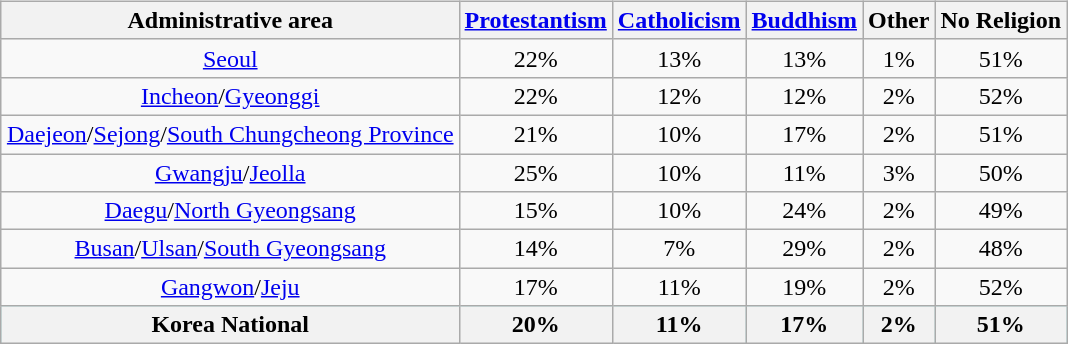<table style="with:100%" align="center">
<tr>
<td><br><table class="wikitable sortable">
<tr>
<th>Administrative area</th>
<th><a href='#'>Protestantism</a></th>
<th><a href='#'>Catholicism</a></th>
<th><a href='#'>Buddhism</a></th>
<th>Other</th>
<th>No Religion</th>
</tr>
<tr style="text-align:center;">
<td><a href='#'>Seoul</a></td>
<td>22%</td>
<td>13%</td>
<td>13%</td>
<td>1%</td>
<td>51%</td>
</tr>
<tr style="text-align:center;">
<td><a href='#'>Incheon</a>/<a href='#'>Gyeonggi</a></td>
<td>22%</td>
<td>12%</td>
<td>12%</td>
<td>2%</td>
<td>52%</td>
</tr>
<tr style="text-align:center;">
<td><a href='#'>Daejeon</a>/<a href='#'>Sejong</a>/<a href='#'>South Chungcheong Province</a></td>
<td>21%</td>
<td>10%</td>
<td>17%</td>
<td>2%</td>
<td>51%</td>
</tr>
<tr style="text-align:center;">
<td><a href='#'>Gwangju</a>/<a href='#'>Jeolla</a></td>
<td>25%</td>
<td>10%</td>
<td>11%</td>
<td>3%</td>
<td>50%</td>
</tr>
<tr style="text-align:center;">
<td><a href='#'>Daegu</a>/<a href='#'>North Gyeongsang</a></td>
<td>15%</td>
<td>10%</td>
<td>24%</td>
<td>2%</td>
<td>49%</td>
</tr>
<tr style="text-align:center;">
<td><a href='#'>Busan</a>/<a href='#'>Ulsan</a>/<a href='#'>South Gyeongsang</a></td>
<td>14%</td>
<td>7%</td>
<td>29%</td>
<td>2%</td>
<td>48%</td>
</tr>
<tr style="text-align:center;">
<td><a href='#'>Gangwon</a>/<a href='#'>Jeju</a></td>
<td>17%</td>
<td>11%</td>
<td>19%</td>
<td>2%</td>
<td>52%</td>
</tr>
<tr style="background:#9ff;">
<th>Korea National</th>
<th>20%</th>
<th>11%</th>
<th>17%</th>
<th>2%</th>
<th>51%</th>
</tr>
</table>
</td>
</tr>
</table>
